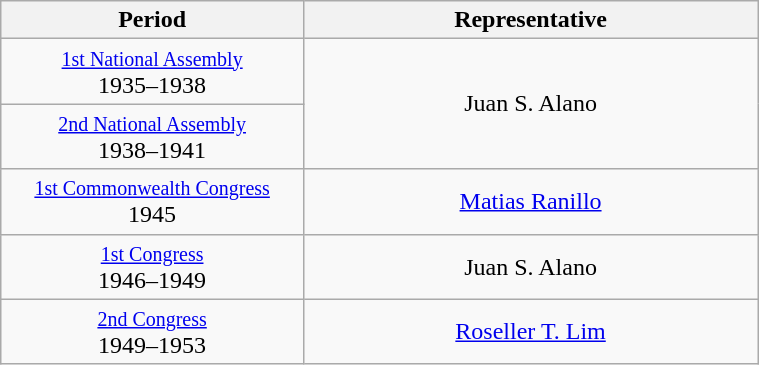<table class="wikitable" style="text-align:center; width:40%;">
<tr>
<th width=40%>Period</th>
<th>Representative</th>
</tr>
<tr>
<td><small><a href='#'>1st National Assembly</a></small><br>1935–1938</td>
<td rowspan=2>Juan S. Alano</td>
</tr>
<tr>
<td><small><a href='#'>2nd National Assembly</a></small><br>1938–1941</td>
</tr>
<tr>
<td><small><a href='#'>1st Commonwealth Congress</a></small><br>1945</td>
<td><a href='#'>Matias Ranillo</a></td>
</tr>
<tr>
<td><small><a href='#'>1st Congress</a></small><br>1946–1949</td>
<td>Juan S. Alano</td>
</tr>
<tr>
<td><small><a href='#'>2nd Congress</a></small><br>1949–1953</td>
<td><a href='#'>Roseller T. Lim</a></td>
</tr>
</table>
